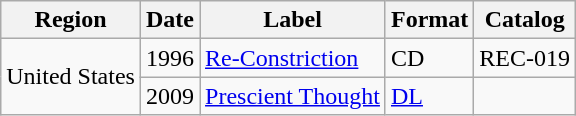<table class="wikitable">
<tr>
<th>Region</th>
<th>Date</th>
<th>Label</th>
<th>Format</th>
<th>Catalog</th>
</tr>
<tr>
<td rowspan="2">United States</td>
<td>1996</td>
<td><a href='#'>Re-Constriction</a></td>
<td>CD</td>
<td>REC-019</td>
</tr>
<tr>
<td>2009</td>
<td><a href='#'>Prescient Thought</a></td>
<td><a href='#'>DL</a></td>
<td></td>
</tr>
</table>
